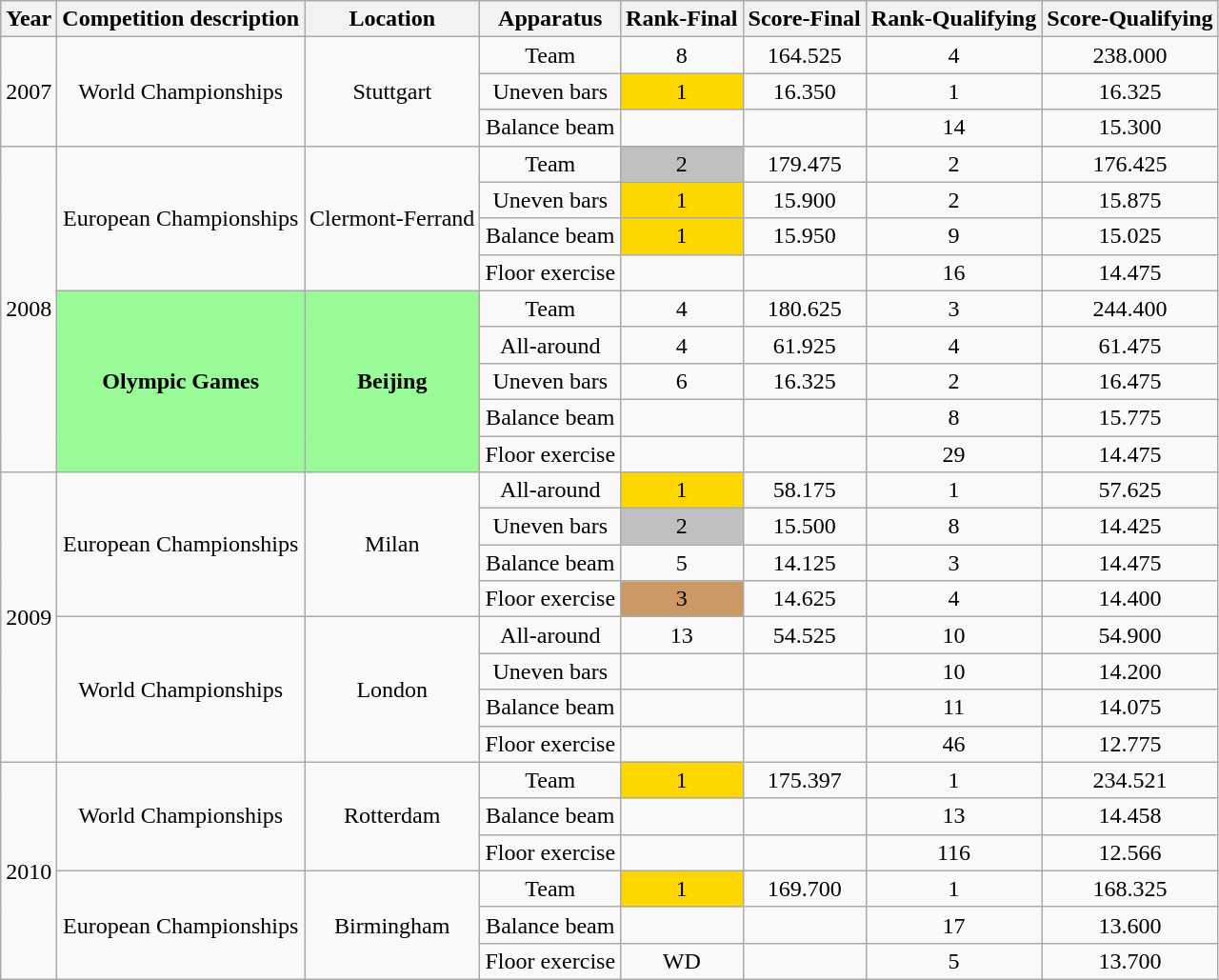<table class="wikitable" style="text-align:center">
<tr>
<th>Year</th>
<th>Competition description</th>
<th>Location</th>
<th>Apparatus</th>
<th>Rank-Final</th>
<th>Score-Final</th>
<th>Rank-Qualifying</th>
<th>Score-Qualifying</th>
</tr>
<tr>
<td rowspan=3>2007</td>
<td rowspan=3>World Championships</td>
<td rowspan=3>Stuttgart</td>
<td>Team</td>
<td>8</td>
<td>164.525</td>
<td>4</td>
<td>238.000</td>
</tr>
<tr>
<td>Uneven bars</td>
<td bgcolor=gold>1</td>
<td>16.350</td>
<td>1</td>
<td>16.325</td>
</tr>
<tr>
<td>Balance beam</td>
<td></td>
<td></td>
<td>14</td>
<td>15.300</td>
</tr>
<tr>
<td rowspan=9>2008</td>
<td rowspan=4>European Championships</td>
<td rowspan=4>Clermont-Ferrand</td>
<td>Team</td>
<td bgcolor=silver>2</td>
<td>179.475</td>
<td>2</td>
<td>176.425</td>
</tr>
<tr>
<td>Uneven bars</td>
<td bgcolor=gold>1</td>
<td>15.900</td>
<td>2</td>
<td>15.875</td>
</tr>
<tr>
<td>Balance beam</td>
<td bgcolor=gold>1</td>
<td>15.950</td>
<td>9</td>
<td>15.025</td>
</tr>
<tr>
<td>Floor exercise</td>
<td></td>
<td></td>
<td>16</td>
<td>14.475</td>
</tr>
<tr>
<td bgcolor=98FB98 rowspan=5><strong>Olympic Games</strong></td>
<td bgcolor=98FB98 rowspan=5><strong>Beijing</strong></td>
<td>Team</td>
<td>4</td>
<td>180.625</td>
<td>3</td>
<td>244.400</td>
</tr>
<tr>
<td>All-around</td>
<td>4</td>
<td>61.925</td>
<td>4</td>
<td>61.475</td>
</tr>
<tr>
<td>Uneven bars</td>
<td>6</td>
<td>16.325</td>
<td>2</td>
<td>16.475</td>
</tr>
<tr>
<td>Balance beam</td>
<td></td>
<td></td>
<td>8</td>
<td>15.775</td>
</tr>
<tr>
<td>Floor exercise</td>
<td></td>
<td></td>
<td>29</td>
<td>14.475</td>
</tr>
<tr>
<td rowspan=8>2009</td>
<td rowspan=4>European Championships</td>
<td rowspan=4>Milan</td>
<td>All-around</td>
<td bgcolor=gold>1</td>
<td>58.175</td>
<td>1</td>
<td>57.625</td>
</tr>
<tr>
<td>Uneven bars</td>
<td bgcolor=silver>2</td>
<td>15.500</td>
<td>8</td>
<td>14.425</td>
</tr>
<tr>
<td>Balance beam</td>
<td>5</td>
<td>14.125</td>
<td>3</td>
<td>14.475</td>
</tr>
<tr>
<td>Floor exercise</td>
<td bgcolor=cc9966>3</td>
<td>14.625</td>
<td>4</td>
<td>14.400</td>
</tr>
<tr>
<td rowspan=4>World Championships</td>
<td rowspan=4>London</td>
<td>All-around</td>
<td>13</td>
<td>54.525</td>
<td>10</td>
<td>54.900</td>
</tr>
<tr>
<td>Uneven bars</td>
<td></td>
<td></td>
<td>10</td>
<td>14.200</td>
</tr>
<tr>
<td>Balance beam</td>
<td></td>
<td></td>
<td>11</td>
<td>14.075</td>
</tr>
<tr>
<td>Floor exercise</td>
<td></td>
<td></td>
<td>46</td>
<td>12.775</td>
</tr>
<tr>
<td rowspan=6>2010</td>
<td rowspan=3>World Championships</td>
<td rowspan=3>Rotterdam</td>
<td>Team</td>
<td bgcolor=gold>1</td>
<td>175.397</td>
<td>1</td>
<td>234.521</td>
</tr>
<tr>
<td>Balance beam</td>
<td></td>
<td></td>
<td>13</td>
<td>14.458</td>
</tr>
<tr>
<td>Floor exercise</td>
<td></td>
<td></td>
<td>116</td>
<td>12.566</td>
</tr>
<tr>
<td rowspan=3>European Championships</td>
<td rowspan=3>Birmingham</td>
<td>Team</td>
<td bgcolor=gold>1</td>
<td>169.700</td>
<td>1</td>
<td>168.325</td>
</tr>
<tr>
<td>Balance beam</td>
<td></td>
<td></td>
<td>17</td>
<td>13.600</td>
</tr>
<tr>
<td>Floor exercise</td>
<td>WD</td>
<td></td>
<td>5</td>
<td>13.700</td>
</tr>
</table>
